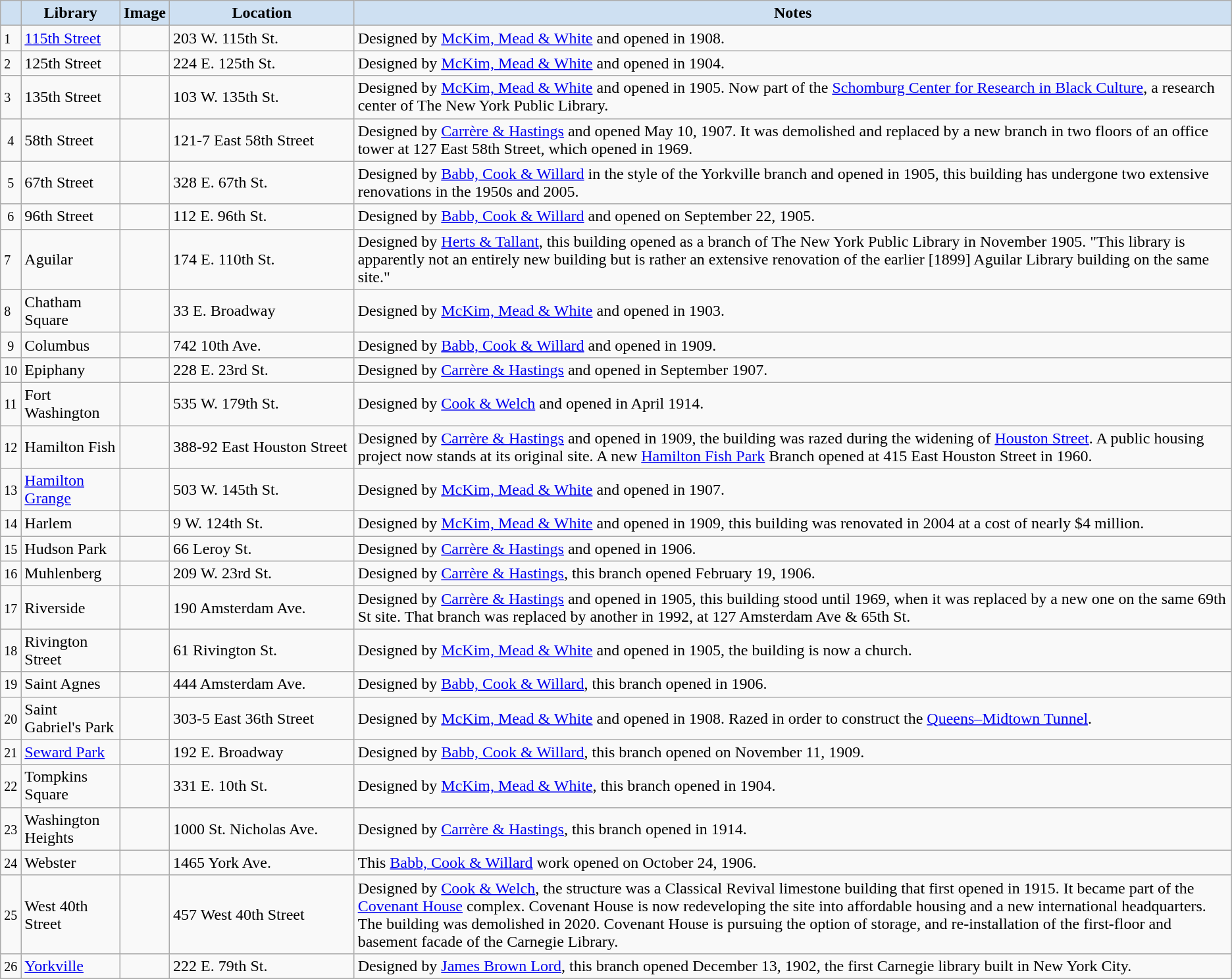<table class="wikitable sortable" align="center">
<tr>
<th style="background-color:#CEE0F2;"></th>
<th style="background-color:#CEE0F2;">Library</th>
<th style="background-color:#CEE0F2;" class="unsortable">Image</th>
<th width=15% style="background-color:#CEE0F2;">Location</th>
<th style="background-color:#CEE0F2;" class="unsortable">Notes</th>
</tr>
<tr ->
<td><small>1</small></td>
<td><a href='#'>115th Street</a></td>
<td></td>
<td>203 W. 115th St.<br><small></small></td>
<td>Designed by <a href='#'>McKim, Mead & White</a> and opened in 1908.</td>
</tr>
<tr ->
<td><small>2</small></td>
<td>125th Street</td>
<td></td>
<td>224 E. 125th St.<br><small></small></td>
<td>Designed by <a href='#'>McKim, Mead & White</a> and opened in 1904.</td>
</tr>
<tr ->
<td><small>3</small></td>
<td>135th Street</td>
<td></td>
<td>103 W. 135th St.<br><small></small></td>
<td>Designed by <a href='#'>McKim, Mead & White</a> and opened in 1905.  Now part of the <a href='#'>Schomburg Center for Research in Black Culture</a>, a research center of The New York Public Library.</td>
</tr>
<tr ->
<td align=center><small>4</small></td>
<td>58th Street</td>
<td></td>
<td>121-7 East 58th Street</td>
<td>Designed by <a href='#'>Carrère & Hastings</a> and opened May 10, 1907.  It was demolished and replaced by a new branch in two floors of an office tower at 127 East 58th Street, which opened in 1969.</td>
</tr>
<tr ->
<td align=center><small>5</small></td>
<td>67th Street</td>
<td></td>
<td>328 E. 67th St.<br><small></small></td>
<td>Designed by <a href='#'>Babb, Cook & Willard</a> in the style of the Yorkville branch and opened in 1905, this building has undergone two extensive renovations in the 1950s and 2005.</td>
</tr>
<tr ->
<td align=center><small>6</small></td>
<td>96th Street</td>
<td></td>
<td>112 E. 96th St.<br><small></small></td>
<td>Designed by <a href='#'>Babb, Cook & Willard</a> and opened on September 22, 1905.</td>
</tr>
<tr ->
<td><small>7</small></td>
<td>Aguilar</td>
<td></td>
<td>174 E. 110th St.<br><small></small></td>
<td>Designed by <a href='#'>Herts & Tallant</a>, this building opened as a branch of The New York Public Library in November 1905. "This library is apparently not an entirely new building but is rather an extensive renovation of the earlier [1899] Aguilar Library building on the same site."</td>
</tr>
<tr ->
<td><small>8</small></td>
<td>Chatham Square</td>
<td></td>
<td>33 E. Broadway<br><small></small></td>
<td>Designed by <a href='#'>McKim, Mead & White</a> and opened in 1903.</td>
</tr>
<tr ->
<td align=center><small>9</small></td>
<td>Columbus</td>
<td></td>
<td>742 10th Ave.<br><small></small></td>
<td>Designed by <a href='#'>Babb, Cook & Willard</a> and opened in 1909.</td>
</tr>
<tr ->
<td align=center><small>10</small></td>
<td>Epiphany</td>
<td></td>
<td>228 E. 23rd St.<br><small></small></td>
<td>Designed by <a href='#'>Carrère & Hastings</a> and opened in September 1907.</td>
</tr>
<tr ->
<td><small>11</small></td>
<td>Fort Washington</td>
<td></td>
<td>535 W. 179th St.<br><small></small></td>
<td>Designed by <a href='#'>Cook & Welch</a> and opened in April 1914.</td>
</tr>
<tr ->
<td align=center><small>12</small></td>
<td>Hamilton Fish</td>
<td></td>
<td>388-92 East Houston Street</td>
<td>Designed by <a href='#'>Carrère & Hastings</a> and opened in 1909, the building was razed during the widening of <a href='#'>Houston Street</a>. A public housing project now stands at its original site. A new <a href='#'>Hamilton Fish Park</a> Branch opened at 415 East Houston Street in 1960.</td>
</tr>
<tr ->
<td><small>13</small></td>
<td><a href='#'>Hamilton Grange</a></td>
<td></td>
<td>503 W. 145th St.<br><small></small></td>
<td>Designed by <a href='#'>McKim, Mead & White</a> and opened in 1907.</td>
</tr>
<tr ->
<td><small>14</small></td>
<td>Harlem</td>
<td></td>
<td>9 W. 124th St.<br><small></small></td>
<td>Designed by <a href='#'>McKim, Mead & White</a> and opened in 1909, this building was renovated in 2004 at a cost of nearly $4 million.</td>
</tr>
<tr ->
<td align=center><small>15</small></td>
<td>Hudson Park</td>
<td></td>
<td>66 Leroy St.<br><small></small></td>
<td>Designed by <a href='#'>Carrère & Hastings</a> and opened in 1906.</td>
</tr>
<tr ->
<td><small>16</small></td>
<td>Muhlenberg</td>
<td></td>
<td>209 W. 23rd St.<br><small></small></td>
<td>Designed by <a href='#'>Carrère & Hastings</a>, this branch opened February 19, 1906.</td>
</tr>
<tr ->
<td align=center><small>17</small></td>
<td>Riverside</td>
<td></td>
<td>190 Amsterdam Ave.<br><small></small></td>
<td>Designed by <a href='#'>Carrère & Hastings</a> and opened in 1905, this building stood until 1969, when it was replaced by a new one on the same 69th St site. That branch was replaced by another in 1992, at 127 Amsterdam Ave & 65th St.</td>
</tr>
<tr ->
<td align=center><small>18</small></td>
<td>Rivington Street</td>
<td></td>
<td>61 Rivington St.<br><small></small></td>
<td>Designed by <a href='#'>McKim, Mead & White</a> and opened in 1905, the building is now a church.</td>
</tr>
<tr ->
<td align=center><small>19</small></td>
<td>Saint Agnes</td>
<td></td>
<td>444 Amsterdam Ave.<br><small></small></td>
<td>Designed by <a href='#'>Babb, Cook & Willard</a>, this branch opened in 1906.</td>
</tr>
<tr ->
<td align=center><small>20</small></td>
<td>Saint Gabriel's Park</td>
<td></td>
<td>303-5 East 36th Street</td>
<td>Designed by <a href='#'>McKim, Mead & White</a> and opened in 1908.  Razed in order to construct the <a href='#'>Queens–Midtown Tunnel</a>.</td>
</tr>
<tr ->
<td><small>21</small></td>
<td><a href='#'>Seward Park</a></td>
<td></td>
<td>192 E. Broadway<br><small></small></td>
<td>Designed by <a href='#'>Babb, Cook & Willard</a>, this branch opened on November 11, 1909.</td>
</tr>
<tr ->
<td><small>22</small></td>
<td>Tompkins Square</td>
<td></td>
<td>331 E. 10th St.<br><small></small></td>
<td>Designed by <a href='#'>McKim, Mead & White</a>, this branch opened in 1904.</td>
</tr>
<tr ->
<td align=center><small>23</small></td>
<td>Washington Heights</td>
<td></td>
<td>1000 St. Nicholas Ave.<br><small></small></td>
<td>Designed by <a href='#'>Carrère & Hastings</a>, this branch opened in 1914.</td>
</tr>
<tr ->
<td align=center><small>24</small></td>
<td>Webster</td>
<td></td>
<td>1465 York Ave.<br><small></small></td>
<td>This <a href='#'>Babb, Cook & Willard</a> work opened on October 24, 1906.</td>
</tr>
<tr ->
<td align=center><small>25</small></td>
<td>West 40th Street</td>
<td></td>
<td>457 West 40th Street</td>
<td>Designed by <a href='#'>Cook & Welch</a>, the structure was a Classical Revival limestone building that first opened in 1915. It became part of the <a href='#'>Covenant House</a> complex. Covenant House is now redeveloping the site into affordable housing and a new international headquarters. The building was demolished in 2020. Covenant House is pursuing the option of storage, and re-installation of the first-floor and basement facade of the Carnegie Library.</td>
</tr>
<tr ->
<td><small>26</small></td>
<td><a href='#'>Yorkville</a></td>
<td></td>
<td>222 E. 79th St.<br><small></small></td>
<td>Designed by <a href='#'>James Brown Lord</a>, this branch opened December 13, 1902, the first Carnegie library built in New York City.</td>
</tr>
</table>
